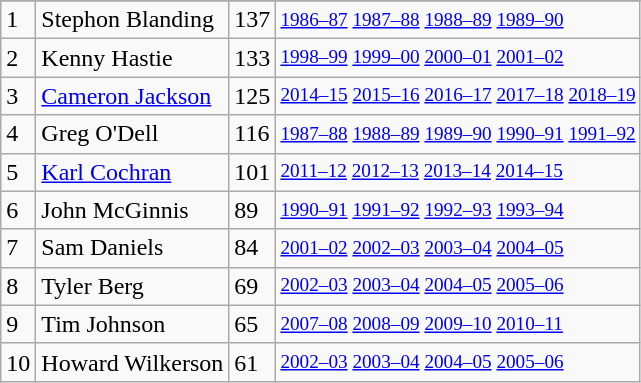<table class="wikitable">
<tr>
</tr>
<tr>
<td>1</td>
<td>Stephon Blanding</td>
<td>137</td>
<td style="font-size:80%;"><a href='#'>1986–87</a> <a href='#'>1987–88</a> <a href='#'>1988–89</a> <a href='#'>1989–90</a></td>
</tr>
<tr>
<td>2</td>
<td>Kenny Hastie</td>
<td>133</td>
<td style="font-size:80%;"><a href='#'>1998–99</a> <a href='#'>1999–00</a> <a href='#'>2000–01</a> <a href='#'>2001–02</a></td>
</tr>
<tr>
<td>3</td>
<td><a href='#'>Cameron Jackson</a></td>
<td>125</td>
<td style="font-size:80%;"><a href='#'>2014–15</a> <a href='#'>2015–16</a> <a href='#'>2016–17</a> <a href='#'>2017–18</a> <a href='#'>2018–19</a></td>
</tr>
<tr>
<td>4</td>
<td>Greg O'Dell</td>
<td>116</td>
<td style="font-size:80%;"><a href='#'>1987–88</a> <a href='#'>1988–89</a> <a href='#'>1989–90</a> <a href='#'>1990–91</a> <a href='#'>1991–92</a></td>
</tr>
<tr>
<td>5</td>
<td><a href='#'>Karl Cochran</a></td>
<td>101</td>
<td style="font-size:80%;"><a href='#'>2011–12</a> <a href='#'>2012–13</a> <a href='#'>2013–14</a> <a href='#'>2014–15</a></td>
</tr>
<tr>
<td>6</td>
<td>John McGinnis</td>
<td>89</td>
<td style="font-size:80%;"><a href='#'>1990–91</a> <a href='#'>1991–92</a> <a href='#'>1992–93</a> <a href='#'>1993–94</a></td>
</tr>
<tr>
<td>7</td>
<td>Sam Daniels</td>
<td>84</td>
<td style="font-size:80%;"><a href='#'>2001–02</a> <a href='#'>2002–03</a> <a href='#'>2003–04</a> <a href='#'>2004–05</a></td>
</tr>
<tr>
<td>8</td>
<td>Tyler Berg</td>
<td>69</td>
<td style="font-size:80%;"><a href='#'>2002–03</a> <a href='#'>2003–04</a> <a href='#'>2004–05</a> <a href='#'>2005–06</a></td>
</tr>
<tr>
<td>9</td>
<td>Tim Johnson</td>
<td>65</td>
<td style="font-size:80%;"><a href='#'>2007–08</a> <a href='#'>2008–09</a> <a href='#'>2009–10</a> <a href='#'>2010–11</a></td>
</tr>
<tr>
<td>10</td>
<td>Howard Wilkerson</td>
<td>61</td>
<td style="font-size:80%;"><a href='#'>2002–03</a> <a href='#'>2003–04</a> <a href='#'>2004–05</a> <a href='#'>2005–06</a></td>
</tr>
</table>
